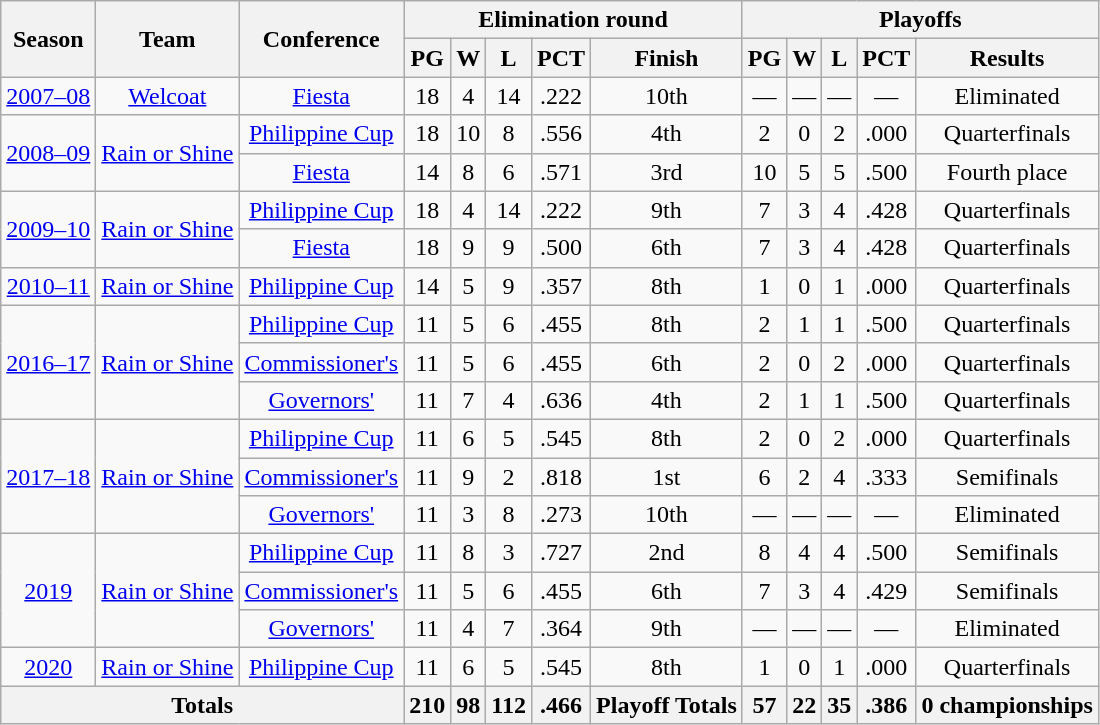<table class="wikitable" style="text-align:center">
<tr>
<th rowspan="2">Season</th>
<th rowspan="2">Team</th>
<th rowspan="2">Conference</th>
<th colspan="5">Elimination round</th>
<th colspan="5">Playoffs</th>
</tr>
<tr>
<th>PG</th>
<th>W</th>
<th>L</th>
<th>PCT</th>
<th>Finish</th>
<th>PG</th>
<th>W</th>
<th>L</th>
<th>PCT</th>
<th>Results</th>
</tr>
<tr>
<td><a href='#'>2007–08</a></td>
<td><a href='#'>Welcoat</a></td>
<td><a href='#'>Fiesta</a></td>
<td>18</td>
<td>4</td>
<td>14</td>
<td>.222</td>
<td>10th</td>
<td>—</td>
<td>—</td>
<td>—</td>
<td>—</td>
<td>Eliminated</td>
</tr>
<tr>
<td rowspan="2"><a href='#'>2008–09</a></td>
<td rowspan="2"><a href='#'>Rain or Shine</a></td>
<td><a href='#'>Philippine Cup</a></td>
<td>18</td>
<td>10</td>
<td>8</td>
<td>.556</td>
<td>4th</td>
<td>2</td>
<td>0</td>
<td>2</td>
<td>.000</td>
<td>Quarterfinals</td>
</tr>
<tr>
<td><a href='#'>Fiesta</a></td>
<td>14</td>
<td>8</td>
<td>6</td>
<td>.571</td>
<td>3rd</td>
<td>10</td>
<td>5</td>
<td>5</td>
<td>.500</td>
<td>Fourth place</td>
</tr>
<tr>
<td rowspan="2"><a href='#'>2009–10</a></td>
<td rowspan="2"><a href='#'>Rain or Shine</a></td>
<td><a href='#'>Philippine Cup</a></td>
<td>18</td>
<td>4</td>
<td>14</td>
<td>.222</td>
<td>9th</td>
<td>7</td>
<td>3</td>
<td>4</td>
<td>.428</td>
<td>Quarterfinals</td>
</tr>
<tr>
<td><a href='#'>Fiesta</a></td>
<td>18</td>
<td>9</td>
<td>9</td>
<td>.500</td>
<td>6th</td>
<td>7</td>
<td>3</td>
<td>4</td>
<td>.428</td>
<td>Quarterfinals</td>
</tr>
<tr>
<td><a href='#'>2010–11</a></td>
<td><a href='#'>Rain or Shine</a></td>
<td><a href='#'>Philippine Cup</a></td>
<td>14</td>
<td>5</td>
<td>9</td>
<td>.357</td>
<td>8th</td>
<td>1</td>
<td>0</td>
<td>1</td>
<td>.000</td>
<td>Quarterfinals</td>
</tr>
<tr>
<td rowspan="3"><a href='#'>2016–17</a></td>
<td rowspan="3"><a href='#'>Rain or Shine</a></td>
<td><a href='#'>Philippine Cup</a></td>
<td>11</td>
<td>5</td>
<td>6</td>
<td>.455</td>
<td>8th</td>
<td>2</td>
<td>1</td>
<td>1</td>
<td>.500</td>
<td>Quarterfinals</td>
</tr>
<tr>
<td><a href='#'>Commissioner's</a></td>
<td>11</td>
<td>5</td>
<td>6</td>
<td>.455</td>
<td>6th</td>
<td>2</td>
<td>0</td>
<td>2</td>
<td>.000</td>
<td>Quarterfinals</td>
</tr>
<tr>
<td><a href='#'>Governors'</a></td>
<td>11</td>
<td>7</td>
<td>4</td>
<td>.636</td>
<td>4th</td>
<td>2</td>
<td>1</td>
<td>1</td>
<td>.500</td>
<td>Quarterfinals</td>
</tr>
<tr>
<td rowspan="3"><a href='#'>2017–18</a></td>
<td rowspan="3"><a href='#'>Rain or Shine</a></td>
<td><a href='#'>Philippine Cup</a></td>
<td>11</td>
<td>6</td>
<td>5</td>
<td>.545</td>
<td>8th</td>
<td>2</td>
<td>0</td>
<td>2</td>
<td>.000</td>
<td>Quarterfinals</td>
</tr>
<tr>
<td><a href='#'>Commissioner's</a></td>
<td>11</td>
<td>9</td>
<td>2</td>
<td>.818</td>
<td>1st</td>
<td>6</td>
<td>2</td>
<td>4</td>
<td>.333</td>
<td>Semifinals</td>
</tr>
<tr>
<td><a href='#'>Governors'</a></td>
<td>11</td>
<td>3</td>
<td>8</td>
<td>.273</td>
<td>10th</td>
<td>—</td>
<td>—</td>
<td>—</td>
<td>—</td>
<td>Eliminated</td>
</tr>
<tr>
<td rowspan="3"><a href='#'>2019</a></td>
<td rowspan="3"><a href='#'>Rain or Shine</a></td>
<td><a href='#'>Philippine Cup</a></td>
<td>11</td>
<td>8</td>
<td>3</td>
<td>.727</td>
<td>2nd</td>
<td>8</td>
<td>4</td>
<td>4</td>
<td>.500</td>
<td>Semifinals</td>
</tr>
<tr>
<td><a href='#'>Commissioner's</a></td>
<td>11</td>
<td>5</td>
<td>6</td>
<td>.455</td>
<td>6th</td>
<td>7</td>
<td>3</td>
<td>4</td>
<td>.429</td>
<td>Semifinals</td>
</tr>
<tr>
<td><a href='#'>Governors'</a></td>
<td>11</td>
<td>4</td>
<td>7</td>
<td>.364</td>
<td>9th</td>
<td>—</td>
<td>—</td>
<td>—</td>
<td>—</td>
<td>Eliminated</td>
</tr>
<tr>
<td><a href='#'>2020</a></td>
<td><a href='#'>Rain or Shine</a></td>
<td><a href='#'>Philippine Cup</a></td>
<td>11</td>
<td>6</td>
<td>5</td>
<td>.545</td>
<td>8th</td>
<td>1</td>
<td>0</td>
<td>1</td>
<td>.000</td>
<td>Quarterfinals</td>
</tr>
<tr>
<th colspan="3">Totals</th>
<th>210</th>
<th>98</th>
<th>112</th>
<th>.466</th>
<th>Playoff Totals</th>
<th>57</th>
<th>22</th>
<th>35</th>
<th>.386</th>
<th>0 championships</th>
</tr>
</table>
